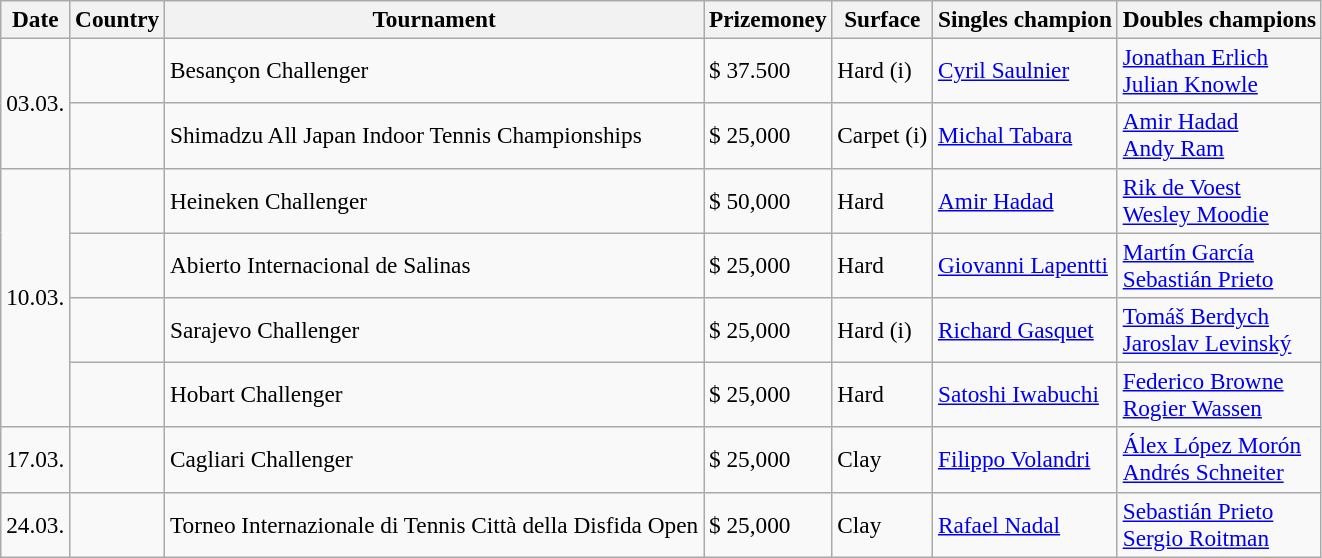<table class="sortable wikitable" style=font-size:97%>
<tr>
<th>Date</th>
<th>Country</th>
<th>Tournament</th>
<th>Prizemoney</th>
<th>Surface</th>
<th>Singles champion</th>
<th>Doubles champions</th>
</tr>
<tr>
<td rowspan="2">03.03.</td>
<td></td>
<td>Besançon Challenger</td>
<td>$ 37.500</td>
<td>Hard (i)</td>
<td> <a href='#'>Cyril Saulnier</a></td>
<td> <a href='#'>Jonathan Erlich</a><br> <a href='#'>Julian Knowle</a></td>
</tr>
<tr>
<td></td>
<td>Shimadzu All Japan Indoor Tennis Championships</td>
<td>$ 25,000</td>
<td>Carpet (i)</td>
<td> <a href='#'>Michal Tabara</a></td>
<td> <a href='#'>Amir Hadad</a> <br>  <a href='#'>Andy Ram</a></td>
</tr>
<tr>
<td rowspan="4">10.03.</td>
<td></td>
<td>Heineken Challenger</td>
<td>$ 50,000</td>
<td>Hard</td>
<td> <a href='#'>Amir Hadad</a></td>
<td> <a href='#'>Rik de Voest</a><br> <a href='#'>Wesley Moodie</a></td>
</tr>
<tr>
<td></td>
<td>Abierto Internacional de Salinas</td>
<td>$ 25,000</td>
<td>Hard</td>
<td> <a href='#'>Giovanni Lapentti</a></td>
<td> <a href='#'>Martín García</a> <br>  <a href='#'>Sebastián Prieto</a></td>
</tr>
<tr>
<td></td>
<td>Sarajevo Challenger</td>
<td>$ 25,000</td>
<td>Hard (i)</td>
<td> <a href='#'>Richard Gasquet</a></td>
<td> <a href='#'>Tomáš Berdych</a> <br>  <a href='#'>Jaroslav Levinský</a></td>
</tr>
<tr>
<td></td>
<td>Hobart Challenger</td>
<td>$ 25,000</td>
<td>Hard</td>
<td> <a href='#'>Satoshi Iwabuchi</a></td>
<td> <a href='#'>Federico Browne</a><br> <a href='#'>Rogier Wassen</a></td>
</tr>
<tr>
<td>17.03.</td>
<td></td>
<td>Cagliari Challenger</td>
<td>$ 25,000</td>
<td>Clay</td>
<td> <a href='#'>Filippo Volandri</a></td>
<td> <a href='#'>Álex López Morón</a><br> <a href='#'>Andrés Schneiter</a></td>
</tr>
<tr>
<td>24.03.</td>
<td></td>
<td>Torneo Internazionale di Tennis Città della Disfida Open</td>
<td>$ 25,000</td>
<td>Clay</td>
<td> <a href='#'>Rafael Nadal</a></td>
<td> <a href='#'>Sebastián Prieto</a> <br>  <a href='#'>Sergio Roitman</a></td>
</tr>
</table>
